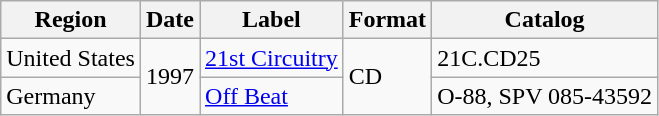<table class="wikitable">
<tr>
<th>Region</th>
<th>Date</th>
<th>Label</th>
<th>Format</th>
<th>Catalog</th>
</tr>
<tr>
<td>United States</td>
<td rowspan="2">1997</td>
<td><a href='#'>21st Circuitry</a></td>
<td rowspan="2">CD</td>
<td>21C.CD25</td>
</tr>
<tr>
<td>Germany</td>
<td><a href='#'>Off Beat</a></td>
<td>O-88, SPV 085-43592</td>
</tr>
</table>
